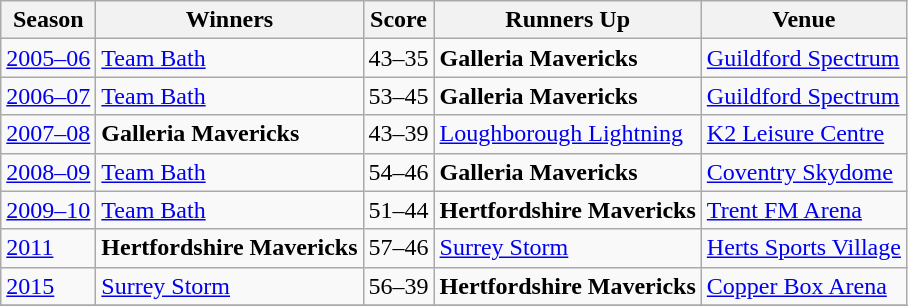<table class="wikitable collapsible">
<tr>
<th>Season</th>
<th>Winners</th>
<th>Score</th>
<th>Runners Up</th>
<th>Venue</th>
</tr>
<tr>
<td><a href='#'>2005–06</a></td>
<td><a href='#'>Team Bath</a></td>
<td>43–35</td>
<td><strong>Galleria Mavericks</strong></td>
<td><a href='#'>Guildford Spectrum</a></td>
</tr>
<tr>
<td><a href='#'>2006–07</a></td>
<td><a href='#'>Team Bath</a></td>
<td>53–45</td>
<td><strong>Galleria Mavericks</strong></td>
<td><a href='#'>Guildford Spectrum</a></td>
</tr>
<tr>
<td><a href='#'>2007–08</a></td>
<td><strong>Galleria Mavericks</strong></td>
<td>43–39</td>
<td><a href='#'>Loughborough Lightning</a></td>
<td><a href='#'>K2 Leisure Centre</a></td>
</tr>
<tr>
<td><a href='#'>2008–09</a></td>
<td><a href='#'>Team Bath</a></td>
<td>54–46</td>
<td><strong>Galleria Mavericks</strong></td>
<td><a href='#'>Coventry Skydome</a></td>
</tr>
<tr>
<td><a href='#'>2009–10</a></td>
<td><a href='#'>Team Bath</a></td>
<td>51–44</td>
<td><strong>Hertfordshire Mavericks</strong></td>
<td><a href='#'>Trent FM Arena</a></td>
</tr>
<tr>
<td><a href='#'>2011</a></td>
<td><strong>Hertfordshire Mavericks</strong></td>
<td>57–46</td>
<td><a href='#'>Surrey Storm</a></td>
<td><a href='#'>Herts Sports Village</a></td>
</tr>
<tr>
<td><a href='#'>2015</a></td>
<td><a href='#'>Surrey Storm</a></td>
<td>56–39</td>
<td><strong>Hertfordshire Mavericks</strong></td>
<td><a href='#'>Copper Box Arena</a></td>
</tr>
<tr>
</tr>
</table>
